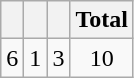<table class="wikitable">
<tr>
<th></th>
<th></th>
<th></th>
<th>Total</th>
</tr>
<tr style="text-align:center;">
<td>6</td>
<td>1</td>
<td>3</td>
<td>10</td>
</tr>
</table>
